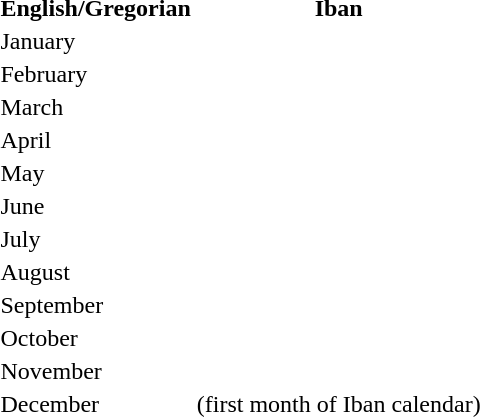<table>
<tr>
<th>English/Gregorian</th>
<th>Iban</th>
</tr>
<tr>
<td>January</td>
<td></td>
</tr>
<tr>
<td>February</td>
<td></td>
</tr>
<tr>
<td>March</td>
<td></td>
</tr>
<tr>
<td>April</td>
<td></td>
</tr>
<tr>
<td>May</td>
<td></td>
</tr>
<tr>
<td>June</td>
<td></td>
</tr>
<tr>
<td>July</td>
<td></td>
</tr>
<tr>
<td>August</td>
<td></td>
</tr>
<tr>
<td>September</td>
<td></td>
</tr>
<tr>
<td>October</td>
<td></td>
</tr>
<tr>
<td>November</td>
<td></td>
</tr>
<tr>
<td>December</td>
<td> (first month of Iban calendar)</td>
</tr>
</table>
